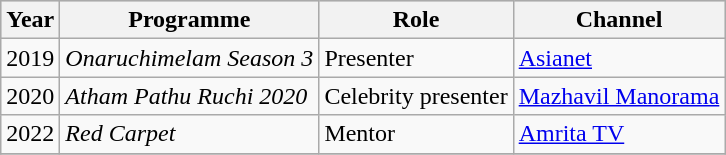<table class="wikitable sortable">
<tr style="background:#ccc; text-align:center;">
<th>Year</th>
<th>Programme</th>
<th>Role</th>
<th>Channel</th>
</tr>
<tr>
<td>2019</td>
<td><em>Onaruchimelam Season 3</em></td>
<td>Presenter</td>
<td><a href='#'>Asianet</a></td>
</tr>
<tr>
<td>2020</td>
<td><em>Atham Pathu Ruchi 2020</em></td>
<td>Celebrity presenter</td>
<td><a href='#'>Mazhavil Manorama</a></td>
</tr>
<tr>
<td>2022</td>
<td><em>Red Carpet</em></td>
<td>Mentor</td>
<td><a href='#'>Amrita TV</a></td>
</tr>
<tr>
</tr>
</table>
